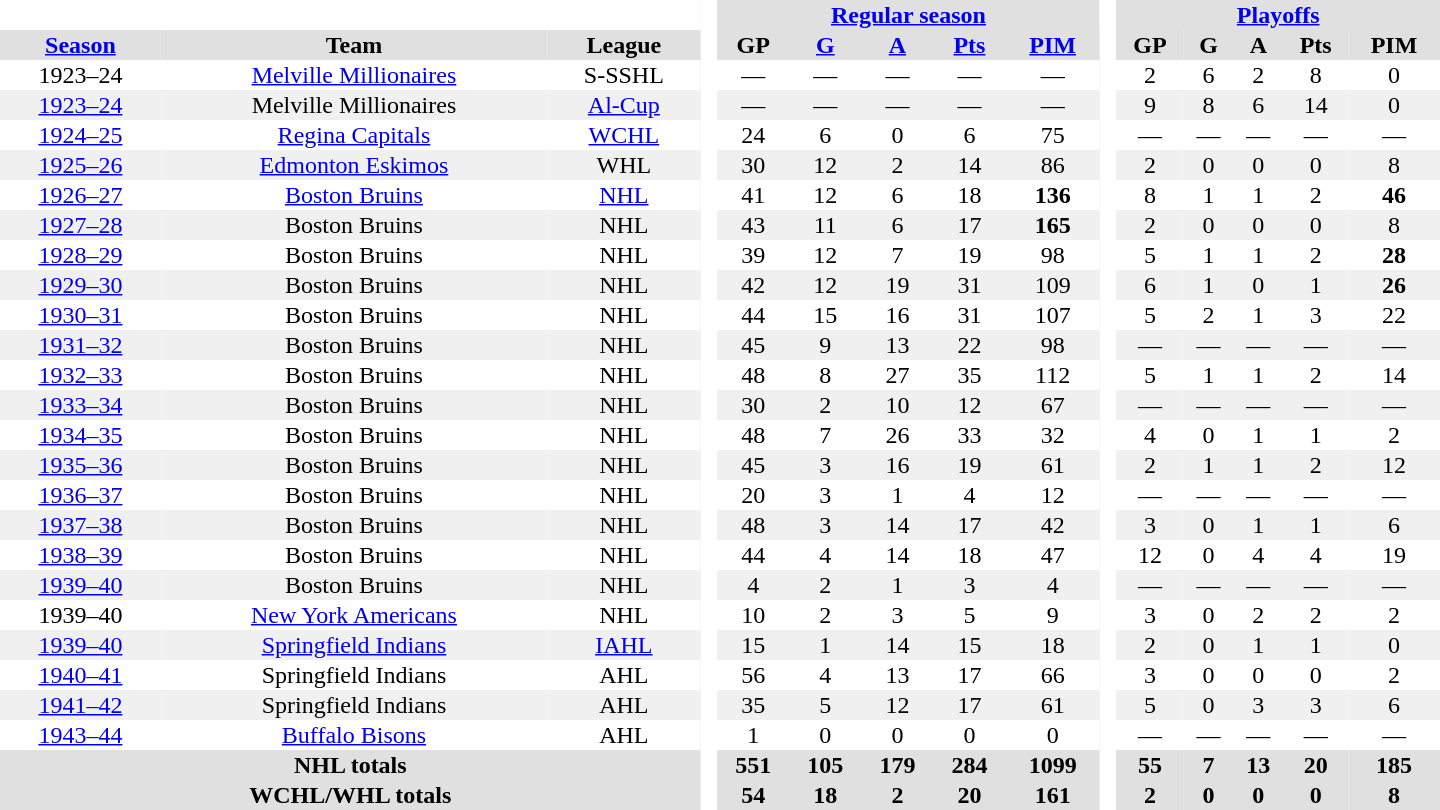<table border="0" cellpadding="1" cellspacing="0" style="text-align:center; width:60em">
<tr bgcolor="#e0e0e0">
<th colspan="3" bgcolor="#ffffff"> </th>
<th rowspan="99" bgcolor="#ffffff"> </th>
<th colspan="5"><a href='#'>Regular season</a></th>
<th rowspan="99" bgcolor="#ffffff"> </th>
<th colspan="5"><a href='#'>Playoffs</a></th>
</tr>
<tr bgcolor="#e0e0e0">
<th><a href='#'>Season</a></th>
<th>Team</th>
<th>League</th>
<th>GP</th>
<th><a href='#'>G</a></th>
<th><a href='#'>A</a></th>
<th><a href='#'>Pts</a></th>
<th><a href='#'>PIM</a></th>
<th>GP</th>
<th>G</th>
<th>A</th>
<th>Pts</th>
<th>PIM</th>
</tr>
<tr align="center">
<td>1923–24</td>
<td><a href='#'>Melville Millionaires</a></td>
<td>S-SSHL</td>
<td>—</td>
<td>—</td>
<td>—</td>
<td>—</td>
<td>—</td>
<td>2</td>
<td>6</td>
<td>2</td>
<td>8</td>
<td>0</td>
</tr>
<tr align="center" bgcolor="#f0f0f0">
<td><a href='#'>1923–24</a></td>
<td>Melville Millionaires</td>
<td><a href='#'>Al-Cup</a></td>
<td>—</td>
<td>—</td>
<td>—</td>
<td>—</td>
<td>—</td>
<td>9</td>
<td>8</td>
<td>6</td>
<td>14</td>
<td>0</td>
</tr>
<tr align="center">
<td><a href='#'>1924–25</a></td>
<td><a href='#'>Regina Capitals</a></td>
<td><a href='#'>WCHL</a></td>
<td>24</td>
<td>6</td>
<td>0</td>
<td>6</td>
<td>75</td>
<td>—</td>
<td>—</td>
<td>—</td>
<td>—</td>
<td>—</td>
</tr>
<tr align="center" bgcolor="#f0f0f0">
<td align="center"><a href='#'>1925–26</a></td>
<td align="center"><a href='#'>Edmonton Eskimos</a></td>
<td align="center">WHL</td>
<td>30</td>
<td>12</td>
<td>2</td>
<td>14</td>
<td>86</td>
<td>2</td>
<td>0</td>
<td>0</td>
<td>0</td>
<td>8</td>
</tr>
<tr align="center">
<td><a href='#'>1926–27</a></td>
<td><a href='#'>Boston Bruins</a></td>
<td><a href='#'>NHL</a></td>
<td>41</td>
<td>12</td>
<td>6</td>
<td>18</td>
<td><strong>136</strong></td>
<td>8</td>
<td>1</td>
<td>1</td>
<td>2</td>
<td><strong>46</strong></td>
</tr>
<tr align="center" bgcolor="#f0f0f0">
<td><a href='#'>1927–28</a></td>
<td>Boston Bruins</td>
<td>NHL</td>
<td>43</td>
<td>11</td>
<td>6</td>
<td>17</td>
<td><strong>165</strong></td>
<td>2</td>
<td>0</td>
<td>0</td>
<td>0</td>
<td>8</td>
</tr>
<tr align="center">
<td><a href='#'>1928–29</a></td>
<td>Boston Bruins</td>
<td>NHL</td>
<td>39</td>
<td>12</td>
<td>7</td>
<td>19</td>
<td>98</td>
<td>5</td>
<td>1</td>
<td>1</td>
<td>2</td>
<td><strong>28</strong></td>
</tr>
<tr align="center" bgcolor="#f0f0f0">
<td><a href='#'>1929–30</a></td>
<td>Boston Bruins</td>
<td>NHL</td>
<td>42</td>
<td>12</td>
<td>19</td>
<td>31</td>
<td>109</td>
<td>6</td>
<td>1</td>
<td>0</td>
<td>1</td>
<td><strong>26</strong></td>
</tr>
<tr align="center">
<td><a href='#'>1930–31</a></td>
<td>Boston Bruins</td>
<td>NHL</td>
<td>44</td>
<td>15</td>
<td>16</td>
<td>31</td>
<td>107</td>
<td>5</td>
<td>2</td>
<td>1</td>
<td>3</td>
<td>22</td>
</tr>
<tr align="center" bgcolor="#f0f0f0">
<td><a href='#'>1931–32</a></td>
<td>Boston Bruins</td>
<td>NHL</td>
<td>45</td>
<td>9</td>
<td>13</td>
<td>22</td>
<td>98</td>
<td>—</td>
<td>—</td>
<td>—</td>
<td>—</td>
<td>—</td>
</tr>
<tr align="center">
<td><a href='#'>1932–33</a></td>
<td>Boston Bruins</td>
<td>NHL</td>
<td>48</td>
<td>8</td>
<td>27</td>
<td>35</td>
<td>112</td>
<td>5</td>
<td>1</td>
<td>1</td>
<td>2</td>
<td>14</td>
</tr>
<tr align="center" bgcolor="#f0f0f0">
<td><a href='#'>1933–34</a></td>
<td>Boston Bruins</td>
<td>NHL</td>
<td>30</td>
<td>2</td>
<td>10</td>
<td>12</td>
<td>67</td>
<td>—</td>
<td>—</td>
<td>—</td>
<td>—</td>
<td>—</td>
</tr>
<tr align="center">
<td><a href='#'>1934–35</a></td>
<td>Boston Bruins</td>
<td>NHL</td>
<td>48</td>
<td>7</td>
<td>26</td>
<td>33</td>
<td>32</td>
<td>4</td>
<td>0</td>
<td>1</td>
<td>1</td>
<td>2</td>
</tr>
<tr align="center" bgcolor="#f0f0f0">
<td><a href='#'>1935–36</a></td>
<td>Boston Bruins</td>
<td>NHL</td>
<td>45</td>
<td>3</td>
<td>16</td>
<td>19</td>
<td>61</td>
<td>2</td>
<td>1</td>
<td>1</td>
<td>2</td>
<td>12</td>
</tr>
<tr align="center">
<td><a href='#'>1936–37</a></td>
<td>Boston Bruins</td>
<td>NHL</td>
<td>20</td>
<td>3</td>
<td>1</td>
<td>4</td>
<td>12</td>
<td>—</td>
<td>—</td>
<td>—</td>
<td>—</td>
<td>—</td>
</tr>
<tr align="center" bgcolor="#f0f0f0">
<td><a href='#'>1937–38</a></td>
<td>Boston Bruins</td>
<td>NHL</td>
<td>48</td>
<td>3</td>
<td>14</td>
<td>17</td>
<td>42</td>
<td>3</td>
<td>0</td>
<td>1</td>
<td>1</td>
<td>6</td>
</tr>
<tr align="center">
<td><a href='#'>1938–39</a></td>
<td>Boston Bruins</td>
<td>NHL</td>
<td>44</td>
<td>4</td>
<td>14</td>
<td>18</td>
<td>47</td>
<td>12</td>
<td>0</td>
<td>4</td>
<td>4</td>
<td>19</td>
</tr>
<tr align="center" bgcolor="#f0f0f0">
<td><a href='#'>1939–40</a></td>
<td>Boston Bruins</td>
<td>NHL</td>
<td>4</td>
<td>2</td>
<td>1</td>
<td>3</td>
<td>4</td>
<td>—</td>
<td>—</td>
<td>—</td>
<td>—</td>
<td>—</td>
</tr>
<tr align="center">
<td>1939–40</td>
<td><a href='#'>New York Americans</a></td>
<td>NHL</td>
<td>10</td>
<td>2</td>
<td>3</td>
<td>5</td>
<td>9</td>
<td>3</td>
<td>0</td>
<td>2</td>
<td>2</td>
<td>2</td>
</tr>
<tr align="center" bgcolor="#f0f0f0">
<td><a href='#'>1939–40</a></td>
<td><a href='#'>Springfield Indians</a></td>
<td><a href='#'>IAHL</a></td>
<td>15</td>
<td>1</td>
<td>14</td>
<td>15</td>
<td>18</td>
<td>2</td>
<td>0</td>
<td>1</td>
<td>1</td>
<td>0</td>
</tr>
<tr align="center">
<td><a href='#'>1940–41</a></td>
<td>Springfield Indians</td>
<td>AHL</td>
<td>56</td>
<td>4</td>
<td>13</td>
<td>17</td>
<td>66</td>
<td>3</td>
<td>0</td>
<td>0</td>
<td>0</td>
<td>2</td>
</tr>
<tr align="center" bgcolor="#f0f0f0">
<td><a href='#'>1941–42</a></td>
<td>Springfield Indians</td>
<td>AHL</td>
<td>35</td>
<td>5</td>
<td>12</td>
<td>17</td>
<td>61</td>
<td>5</td>
<td>0</td>
<td>3</td>
<td>3</td>
<td>6</td>
</tr>
<tr align="center">
<td><a href='#'>1943–44</a></td>
<td><a href='#'>Buffalo Bisons</a></td>
<td>AHL</td>
<td>1</td>
<td>0</td>
<td>0</td>
<td>0</td>
<td>0</td>
<td>—</td>
<td>—</td>
<td>—</td>
<td>—</td>
<td>—</td>
</tr>
<tr align="center" bgcolor="#e0e0e0">
<th colspan="3">NHL totals</th>
<th>551</th>
<th>105</th>
<th>179</th>
<th>284</th>
<th>1099</th>
<th>55</th>
<th>7</th>
<th>13</th>
<th>20</th>
<th>185</th>
</tr>
<tr align="center" bgcolor="#e0e0e0">
<th colspan="3">WCHL/WHL totals</th>
<th>54</th>
<th>18</th>
<th>2</th>
<th>20</th>
<th>161</th>
<th>2</th>
<th>0</th>
<th>0</th>
<th>0</th>
<th>8</th>
</tr>
</table>
